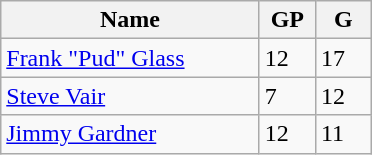<table class="wikitable">
<tr>
<th width=165>Name</th>
<th width=30>GP</th>
<th width=30>G</th>
</tr>
<tr>
<td><a href='#'>Frank "Pud" Glass</a></td>
<td>12</td>
<td>17</td>
</tr>
<tr>
<td><a href='#'>Steve Vair</a></td>
<td>7</td>
<td>12</td>
</tr>
<tr>
<td><a href='#'>Jimmy Gardner</a></td>
<td>12</td>
<td>11</td>
</tr>
</table>
